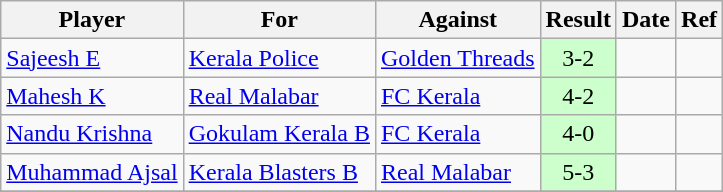<table class="wikitable">
<tr>
<th>Player</th>
<th>For</th>
<th>Against</th>
<th style="text-align:center">Result</th>
<th>Date</th>
<th>Ref</th>
</tr>
<tr>
<td><a href='#'>Sajeesh E</a></td>
<td><a href='#'>Kerala Police</a></td>
<td><a href='#'>Golden Threads</a></td>
<td align="center" style="background:#CCFFCC;">3-2</td>
<td></td>
<td></td>
</tr>
<tr>
<td><a href='#'>Mahesh K</a></td>
<td><a href='#'>Real Malabar</a></td>
<td><a href='#'>FC Kerala</a></td>
<td align="center" style="background:#CCFFCC;">4-2</td>
<td></td>
<td></td>
</tr>
<tr>
<td><a href='#'>Nandu Krishna</a></td>
<td><a href='#'>Gokulam Kerala B</a></td>
<td><a href='#'>FC Kerala</a></td>
<td align="center" style="background:#CCFFCC;">4-0</td>
<td></td>
<td></td>
</tr>
<tr>
<td><a href='#'>Muhammad Ajsal</a></td>
<td><a href='#'>Kerala Blasters B</a></td>
<td><a href='#'>Real Malabar</a></td>
<td align="center" style="background:#CCFFCC;">5-3</td>
<td></td>
<td></td>
</tr>
<tr>
</tr>
</table>
